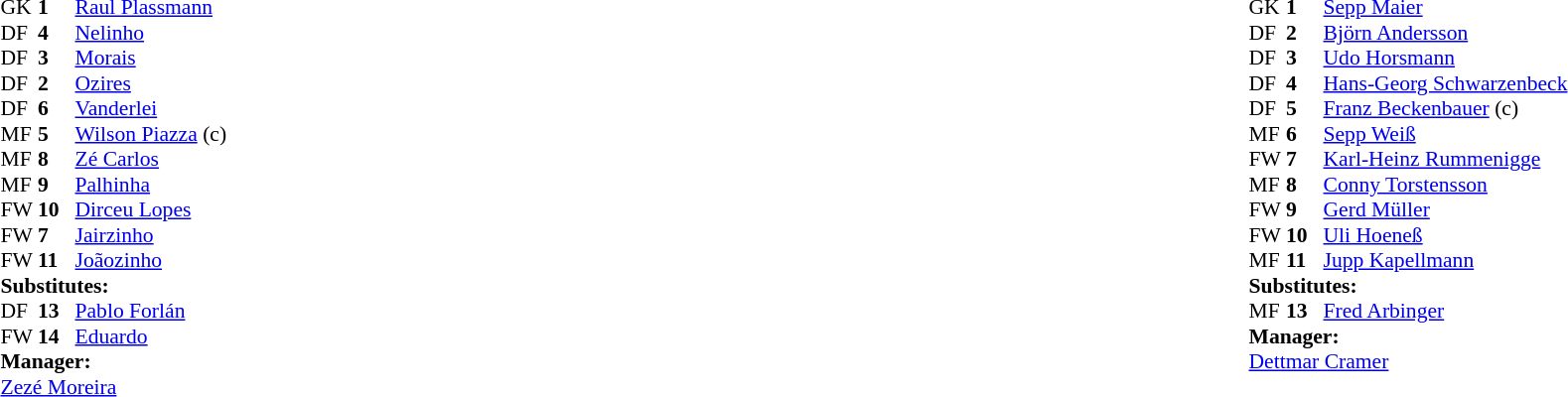<table width="100%">
<tr>
<td valign="top" width="40%"><br><table style="font-size:90%" cellspacing="0" cellpadding="0">
<tr>
<td colspan=4></td>
</tr>
<tr>
<th width=25></th>
<th width=25></th>
</tr>
<tr>
<td>GK</td>
<td><strong>1</strong></td>
<td> <a href='#'>Raul Plassmann</a></td>
</tr>
<tr>
<td>DF</td>
<td><strong>4</strong></td>
<td> <a href='#'>Nelinho</a></td>
</tr>
<tr>
<td>DF</td>
<td><strong>3</strong></td>
<td> <a href='#'>Morais</a></td>
</tr>
<tr>
<td>DF</td>
<td><strong>2</strong></td>
<td> <a href='#'>Ozires</a></td>
</tr>
<tr>
<td>DF</td>
<td><strong>6</strong></td>
<td> <a href='#'>Vanderlei</a></td>
</tr>
<tr>
<td>MF</td>
<td><strong>5</strong></td>
<td> <a href='#'>Wilson Piazza</a> (c)</td>
<td></td>
<td></td>
</tr>
<tr>
<td>MF</td>
<td><strong>8</strong></td>
<td> <a href='#'>Zé Carlos</a></td>
</tr>
<tr>
<td>MF</td>
<td><strong>9</strong></td>
<td> <a href='#'>Palhinha</a></td>
</tr>
<tr>
<td>FW</td>
<td><strong>10</strong></td>
<td> <a href='#'>Dirceu Lopes</a></td>
<td></td>
<td></td>
</tr>
<tr>
<td>FW</td>
<td><strong>7</strong></td>
<td> <a href='#'>Jairzinho</a></td>
</tr>
<tr>
<td>FW</td>
<td><strong>11</strong></td>
<td> <a href='#'>Joãozinho</a></td>
</tr>
<tr>
<td colspan=3><strong>Substitutes:</strong></td>
</tr>
<tr>
<td>DF</td>
<td><strong>13</strong></td>
<td> <a href='#'>Pablo Forlán</a></td>
<td></td>
<td></td>
</tr>
<tr>
<td>FW</td>
<td><strong>14</strong></td>
<td> <a href='#'>Eduardo</a></td>
<td></td>
<td></td>
</tr>
<tr>
<td colspan=3><strong>Manager:</strong></td>
</tr>
<tr>
<td colspan=4> <a href='#'>Zezé Moreira</a></td>
</tr>
</table>
</td>
<td valign="top"></td>
<td valign="top" width="50%"><br><table style="font-size: 90%" cellspacing="0" cellpadding="0" align=center>
<tr>
<td colspan="4"></td>
</tr>
<tr>
<th width=25></th>
<th width=25></th>
</tr>
<tr>
<td>GK</td>
<td><strong>1</strong></td>
<td> <a href='#'>Sepp Maier</a></td>
</tr>
<tr>
<td>DF</td>
<td><strong>2</strong></td>
<td> <a href='#'>Björn Andersson</a></td>
</tr>
<tr>
<td>DF</td>
<td><strong>3</strong></td>
<td> <a href='#'>Udo Horsmann</a></td>
</tr>
<tr>
<td>DF</td>
<td><strong>4</strong></td>
<td> <a href='#'>Hans-Georg Schwarzenbeck</a></td>
</tr>
<tr>
<td>DF</td>
<td><strong>5</strong></td>
<td> <a href='#'>Franz Beckenbauer</a> (c)</td>
</tr>
<tr>
<td>MF</td>
<td><strong>6</strong></td>
<td> <a href='#'>Sepp Weiß</a></td>
</tr>
<tr>
<td>FW</td>
<td><strong>7</strong></td>
<td> <a href='#'>Karl-Heinz Rummenigge</a></td>
<td></td>
<td></td>
</tr>
<tr>
<td>MF</td>
<td><strong>8</strong></td>
<td> <a href='#'>Conny Torstensson</a></td>
</tr>
<tr>
<td>FW</td>
<td><strong>9</strong></td>
<td> <a href='#'>Gerd Müller</a></td>
</tr>
<tr>
<td>FW</td>
<td><strong>10</strong></td>
<td> <a href='#'>Uli Hoeneß</a></td>
</tr>
<tr>
<td>MF</td>
<td><strong>11</strong></td>
<td> <a href='#'>Jupp Kapellmann</a></td>
</tr>
<tr>
<td colspan=3><strong>Substitutes:</strong></td>
</tr>
<tr>
<td>MF</td>
<td><strong>13</strong></td>
<td> <a href='#'>Fred Arbinger</a></td>
<td></td>
<td></td>
</tr>
<tr>
<td colspan=3><strong>Manager:</strong></td>
</tr>
<tr>
<td colspan=4> <a href='#'>Dettmar Cramer</a></td>
</tr>
</table>
</td>
</tr>
</table>
